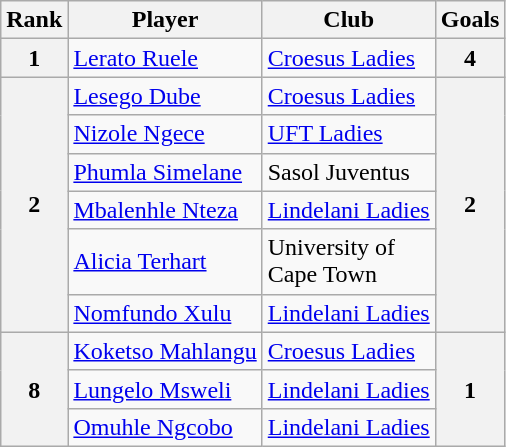<table class="wikitable">
<tr>
<th>Rank</th>
<th>Player</th>
<th>Club</th>
<th>Goals</th>
</tr>
<tr>
<th>1</th>
<td><a href='#'>Lerato Ruele</a></td>
<td><a href='#'>Croesus Ladies</a></td>
<th>4</th>
</tr>
<tr>
<th rowspan="6">2</th>
<td><a href='#'>Lesego Dube</a></td>
<td><a href='#'>Croesus Ladies</a></td>
<th rowspan="6">2</th>
</tr>
<tr>
<td><a href='#'>Nizole Ngece</a></td>
<td><a href='#'>UFT Ladies</a></td>
</tr>
<tr>
<td><a href='#'>Phumla Simelane</a></td>
<td>Sasol Juventus</td>
</tr>
<tr>
<td><a href='#'>Mbalenhle Nteza</a></td>
<td><a href='#'>Lindelani Ladies</a></td>
</tr>
<tr>
<td><a href='#'>Alicia Terhart</a></td>
<td>University of<br>Cape Town</td>
</tr>
<tr>
<td><a href='#'>Nomfundo Xulu</a></td>
<td><a href='#'>Lindelani Ladies</a></td>
</tr>
<tr>
<th rowspan="3">8</th>
<td><a href='#'>Koketso Mahlangu</a></td>
<td><a href='#'>Croesus Ladies</a></td>
<th rowspan="3">1</th>
</tr>
<tr>
<td><a href='#'>Lungelo Msweli</a></td>
<td><a href='#'>Lindelani Ladies</a></td>
</tr>
<tr>
<td><a href='#'>Omuhle Ngcobo</a></td>
<td><a href='#'>Lindelani Ladies</a></td>
</tr>
</table>
